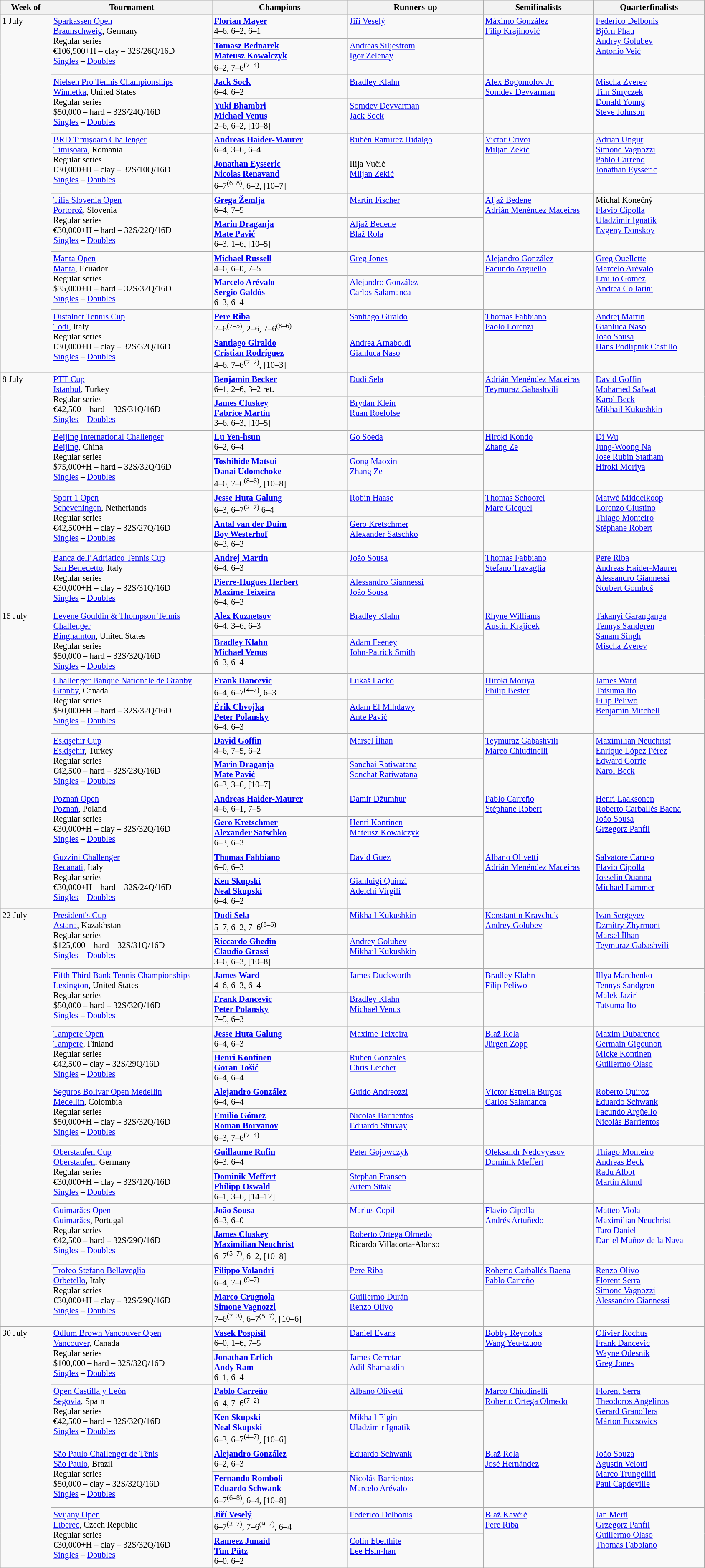<table class=wikitable style=font-size:85%;>
<tr>
<th width=75>Week of</th>
<th width=250>Tournament</th>
<th width=210>Champions</th>
<th width=210>Runners-up</th>
<th width=170>Semifinalists</th>
<th width=170>Quarterfinalists</th>
</tr>
<tr valign=top>
<td rowspan=12>1 July</td>
<td rowspan=2><a href='#'>Sparkassen Open</a><br><a href='#'>Braunschweig</a>, Germany<br>Regular series<br>€106,500+H – clay – 32S/26Q/16D<br><a href='#'>Singles</a> – <a href='#'>Doubles</a></td>
<td> <strong><a href='#'>Florian Mayer</a></strong><br>4–6, 6–2, 6–1</td>
<td> <a href='#'>Jiří Veselý</a></td>
<td rowspan=2> <a href='#'>Máximo González</a> <br>  <a href='#'>Filip Krajinović</a></td>
<td rowspan=2> <a href='#'>Federico Delbonis</a> <br> <a href='#'>Björn Phau</a> <br>  <a href='#'>Andrey Golubev</a> <br>  <a href='#'>Antonio Veić</a></td>
</tr>
<tr valign=top>
<td> <strong><a href='#'>Tomasz Bednarek</a></strong><br> <strong><a href='#'>Mateusz Kowalczyk</a></strong><br>6–2, 7–6<sup>(7–4)</sup></td>
<td> <a href='#'>Andreas Siljeström</a><br> <a href='#'>Igor Zelenay</a></td>
</tr>
<tr valign=top>
<td rowspan=2><a href='#'>Nielsen Pro Tennis Championships</a> <br><a href='#'>Winnetka</a>, United States <br>Regular series <br>$50,000 – hard – 32S/24Q/16D <br><a href='#'>Singles</a> – <a href='#'>Doubles</a></td>
<td> <strong><a href='#'>Jack Sock</a></strong><br>6–4, 6–2</td>
<td> <a href='#'>Bradley Klahn</a></td>
<td rowspan=2> <a href='#'>Alex Bogomolov Jr.</a> <br>  <a href='#'>Somdev Devvarman</a></td>
<td rowspan=2> <a href='#'>Mischa Zverev</a> <br> <a href='#'>Tim Smyczek</a> <br> <a href='#'>Donald Young</a> <br>  <a href='#'>Steve Johnson</a></td>
</tr>
<tr valign=top>
<td> <strong><a href='#'>Yuki Bhambri</a></strong> <br>  <strong><a href='#'>Michael Venus</a></strong><br>2–6, 6–2, [10–8]</td>
<td> <a href='#'>Somdev Devvarman</a> <br>  <a href='#'>Jack Sock</a></td>
</tr>
<tr valign=top>
<td rowspan=2><a href='#'>BRD Timișoara Challenger</a> <br><a href='#'>Timișoara</a>, Romania <br>Regular series <br>€30,000+H – clay – 32S/10Q/16D<br><a href='#'>Singles</a> – <a href='#'>Doubles</a></td>
<td> <strong><a href='#'>Andreas Haider-Maurer</a></strong> <br>6–4, 3–6, 6–4</td>
<td> <a href='#'>Rubén Ramírez Hidalgo</a></td>
<td rowspan=2> <a href='#'>Victor Crivoi</a> <br>  <a href='#'>Miljan Zekić</a></td>
<td rowspan=2> <a href='#'>Adrian Ungur</a><br> <a href='#'>Simone Vagnozzi</a> <br> <a href='#'>Pablo Carreño</a> <br>  <a href='#'>Jonathan Eysseric</a></td>
</tr>
<tr valign=top>
<td> <strong><a href='#'>Jonathan Eysseric</a></strong> <br>  <strong><a href='#'>Nicolas Renavand</a></strong><br>6–7<sup>(6–8)</sup>, 6–2, [10–7]</td>
<td> Ilija Vučić <br>  <a href='#'>Miljan Zekić</a></td>
</tr>
<tr valign=top>
<td rowspan=2><a href='#'>Tilia Slovenia Open</a> <br><a href='#'>Portorož</a>, Slovenia <br>Regular series <br>€30,000+H – hard – 32S/22Q/16D <br><a href='#'>Singles</a> – <a href='#'>Doubles</a></td>
<td> <strong><a href='#'>Grega Žemlja</a></strong> <br>6–4, 7–5</td>
<td> <a href='#'>Martin Fischer</a></td>
<td rowspan=2> <a href='#'>Aljaž Bedene</a> <br>  <a href='#'>Adrián Menéndez Maceiras</a></td>
<td rowspan=2> Michal Konečný <br>  <a href='#'>Flavio Cipolla</a> <br> <a href='#'>Uladzimir Ignatik</a> <br>  <a href='#'>Evgeny Donskoy</a></td>
</tr>
<tr valign=top>
<td> <strong><a href='#'>Marin Draganja</a></strong> <br>  <strong><a href='#'>Mate Pavić</a></strong> <br>6–3, 1–6, [10–5]</td>
<td> <a href='#'>Aljaž Bedene</a> <br>  <a href='#'>Blaž Rola</a></td>
</tr>
<tr valign=top>
<td rowspan=2><a href='#'>Manta Open</a> <br><a href='#'>Manta</a>, Ecuador <br>Regular series <br>$35,000+H – hard – 32S/32Q/16D <br><a href='#'>Singles</a> – <a href='#'>Doubles</a></td>
<td> <strong><a href='#'>Michael Russell</a></strong> <br> 4–6, 6–0, 7–5</td>
<td> <a href='#'>Greg Jones</a></td>
<td rowspan=2> <a href='#'>Alejandro González</a> <br>  <a href='#'>Facundo Argüello</a></td>
<td rowspan=2> <a href='#'>Greg Ouellette</a> <br>  <a href='#'>Marcelo Arévalo</a> <br>  <a href='#'>Emilio Gómez</a> <br>  <a href='#'>Andrea Collarini</a></td>
</tr>
<tr valign=top>
<td> <strong><a href='#'>Marcelo Arévalo</a></strong> <br>  <strong><a href='#'>Sergio Galdós</a></strong><br>6–3, 6–4</td>
<td> <a href='#'>Alejandro González</a> <br>  <a href='#'>Carlos Salamanca</a></td>
</tr>
<tr valign=top>
<td rowspan=2><a href='#'>Distalnet Tennis Cup</a><br><a href='#'>Todi</a>, Italy<br>Regular series<br>€30,000+H – clay – 32S/32Q/16D <br><a href='#'>Singles</a> – <a href='#'>Doubles</a></td>
<td> <strong><a href='#'>Pere Riba</a></strong> <br>7–6<sup>(7–5)</sup>, 2–6, 7–6<sup>(8–6)</sup></td>
<td> <a href='#'>Santiago Giraldo</a></td>
<td rowspan=2> <a href='#'>Thomas Fabbiano</a> <br>  <a href='#'>Paolo Lorenzi</a></td>
<td rowspan=2> <a href='#'>Andrej Martin</a> <br> <a href='#'>Gianluca Naso</a> <br> <a href='#'>João Sousa</a> <br>  <a href='#'>Hans Podlipnik Castillo</a></td>
</tr>
<tr valign=top>
<td> <strong><a href='#'>Santiago Giraldo</a></strong> <br>  <strong><a href='#'>Cristian Rodríguez</a></strong><br>4–6, 7–6<sup>(7–2)</sup>, [10–3]</td>
<td> <a href='#'>Andrea Arnaboldi</a> <br>  <a href='#'>Gianluca Naso</a></td>
</tr>
<tr valign=top>
<td rowspan=8>8 July</td>
<td rowspan=2><a href='#'>PTT Cup</a><br><a href='#'>Istanbul</a>, Turkey <br>Regular series<br>€42,500 – hard – 32S/31Q/16D <br><a href='#'>Singles</a> – <a href='#'>Doubles</a></td>
<td> <strong><a href='#'>Benjamin Becker</a></strong> <br> 6–1, 2–6, 3–2 ret.</td>
<td> <a href='#'>Dudi Sela</a></td>
<td rowspan=2> <a href='#'>Adrián Menéndez Maceiras</a> <br>  <a href='#'>Teymuraz Gabashvili</a></td>
<td rowspan=2> <a href='#'>David Goffin</a><br> <a href='#'>Mohamed Safwat</a> <br> <a href='#'>Karol Beck</a><br>  <a href='#'>Mikhail Kukushkin</a></td>
</tr>
<tr valign=top>
<td> <strong><a href='#'>James Cluskey</a></strong> <br> <strong> <a href='#'>Fabrice Martin</a></strong><br> 3–6, 6–3, [10–5]</td>
<td> <a href='#'>Brydan Klein</a> <br>  <a href='#'>Ruan Roelofse</a></td>
</tr>
<tr valign=top>
<td rowspan=2><a href='#'>Beijing International Challenger</a> <br><a href='#'>Beijing</a>, China <br>Regular series <br>$75,000+H – hard – 32S/32Q/16D <br><a href='#'>Singles</a> – <a href='#'>Doubles</a></td>
<td> <strong><a href='#'>Lu Yen-hsun</a></strong> <br> 6–2, 6–4</td>
<td> <a href='#'>Go Soeda</a></td>
<td rowspan=2> <a href='#'>Hiroki Kondo</a> <br>  <a href='#'>Zhang Ze</a></td>
<td rowspan=2> <a href='#'>Di Wu</a> <br> <a href='#'>Jung-Woong Na</a> <br> <a href='#'>Jose Rubin Statham</a><br>  <a href='#'>Hiroki Moriya</a></td>
</tr>
<tr valign=top>
<td> <strong><a href='#'>Toshihide Matsui</a></strong> <br>  <strong><a href='#'>Danai Udomchoke</a></strong> <br> 4–6, 7–6<sup>(8–6)</sup>, [10–8]</td>
<td> <a href='#'>Gong Maoxin</a> <br>  <a href='#'>Zhang Ze</a></td>
</tr>
<tr valign=top>
<td rowspan=2><a href='#'>Sport 1 Open</a><br><a href='#'>Scheveningen</a>, Netherlands <br>Regular series <br>€42,500+H – clay – 32S/27Q/16D <br><a href='#'>Singles</a> – <a href='#'>Doubles</a></td>
<td> <strong><a href='#'>Jesse Huta Galung</a></strong> <br>6–3, 6–7<sup>(2–7)</sup> 6–4</td>
<td> <a href='#'>Robin Haase</a></td>
<td rowspan=2> <a href='#'>Thomas Schoorel</a> <br>  <a href='#'>Marc Gicquel</a></td>
<td rowspan=2> <a href='#'>Matwé Middelkoop</a> <br>  <a href='#'>Lorenzo Giustino</a> <br> <a href='#'>Thiago Monteiro</a> <br>  <a href='#'>Stéphane Robert</a></td>
</tr>
<tr valign=top>
<td> <strong><a href='#'>Antal van der Duim</a></strong> <br>  <strong><a href='#'>Boy Westerhof</a></strong> <br> 6–3, 6–3</td>
<td> <a href='#'>Gero Kretschmer</a> <br>  <a href='#'>Alexander Satschko</a></td>
</tr>
<tr valign=top>
<td rowspan=2><a href='#'>Banca dell’Adriatico Tennis Cup</a> <br><a href='#'>San Benedetto</a>, Italy <br>Regular series <br>€30,000+H – clay – 32S/31Q/16D <br><a href='#'>Singles</a> – <a href='#'>Doubles</a></td>
<td> <strong><a href='#'>Andrej Martin</a></strong> <br>6–4, 6–3</td>
<td> <a href='#'>João Sousa</a></td>
<td rowspan=2> <a href='#'>Thomas Fabbiano</a> <br>  <a href='#'>Stefano Travaglia</a></td>
<td rowspan=2> <a href='#'>Pere Riba</a> <br> <a href='#'>Andreas Haider-Maurer</a> <br> <a href='#'>Alessandro Giannessi</a> <br>  <a href='#'>Norbert Gomboš</a></td>
</tr>
<tr valign=top>
<td> <strong><a href='#'>Pierre-Hugues Herbert</a></strong> <br>  <strong><a href='#'>Maxime Teixeira</a></strong> <br> 6–4, 6–3</td>
<td> <a href='#'>Alessandro Giannessi</a> <br>  <a href='#'>João Sousa</a></td>
</tr>
<tr valign=top>
<td rowspan=10>15 July</td>
<td rowspan=2><a href='#'>Levene Gouldin & Thompson Tennis Challenger</a> <br><a href='#'>Binghamton</a>, United States <br>Regular series <br>$50,000 – hard – 32S/32Q/16D <br><a href='#'>Singles</a> – <a href='#'>Doubles</a></td>
<td> <strong><a href='#'>Alex Kuznetsov</a></strong> <br>6–4, 3–6, 6–3</td>
<td> <a href='#'>Bradley Klahn</a></td>
<td rowspan=2> <a href='#'>Rhyne Williams</a> <br>  <a href='#'>Austin Krajicek</a></td>
<td rowspan=2> <a href='#'>Takanyi Garanganga</a> <br> <a href='#'>Tennys Sandgren</a> <br>  <a href='#'>Sanam Singh</a> <br>  <a href='#'>Mischa Zverev</a></td>
</tr>
<tr valign=top>
<td> <strong><a href='#'>Bradley Klahn</a></strong> <br>  <strong><a href='#'>Michael Venus</a></strong> <br> 6–3, 6–4</td>
<td> <a href='#'>Adam Feeney</a> <br>  <a href='#'>John-Patrick Smith</a></td>
</tr>
<tr valign=top>
<td rowspan=2><a href='#'>Challenger Banque Nationale de Granby</a> <br><a href='#'>Granby</a>, Canada <br>Regular series <br>$50,000+H – hard – 32S/32Q/16D <br><a href='#'>Singles</a> – <a href='#'>Doubles</a></td>
<td> <strong><a href='#'>Frank Dancevic</a></strong>  <br>6–4, 6–7<sup>(4–7)</sup>, 6–3</td>
<td> <a href='#'>Lukáš Lacko</a></td>
<td rowspan=2> <a href='#'>Hiroki Moriya</a> <br>  <a href='#'>Philip Bester</a></td>
<td rowspan=2> <a href='#'>James Ward</a> <br> <a href='#'>Tatsuma Ito</a> <br> <a href='#'>Filip Peliwo</a> <br>  <a href='#'>Benjamin Mitchell</a></td>
</tr>
<tr valign=top>
<td> <strong><a href='#'>Érik Chvojka</a></strong><br> <strong><a href='#'>Peter Polansky</a></strong><br>6–4, 6–3</td>
<td> <a href='#'>Adam El Mihdawy</a><br> <a href='#'>Ante Pavić</a></td>
</tr>
<tr valign=top>
<td rowspan=2><a href='#'>Eskişehir Cup</a> <br><a href='#'>Eskişehir</a>, Turkey<br>Regular series<br>€42,500 – hard – 32S/23Q/16D <br><a href='#'>Singles</a> – <a href='#'>Doubles</a></td>
<td> <strong><a href='#'>David Goffin</a></strong> <br>4–6, 7–5, 6–2</td>
<td> <a href='#'>Marsel İlhan</a></td>
<td rowspan=2> <a href='#'>Teymuraz Gabashvili</a> <br>  <a href='#'>Marco Chiudinelli</a></td>
<td rowspan=2> <a href='#'>Maximilian Neuchrist</a> <br>  <a href='#'>Enrique López Pérez</a> <br>  <a href='#'>Edward Corrie</a> <br>  <a href='#'>Karol Beck</a></td>
</tr>
<tr valign=top>
<td> <strong><a href='#'>Marin Draganja</a></strong><br> <strong><a href='#'>Mate Pavić</a></strong><br>6–3, 3–6, [10–7]</td>
<td> <a href='#'>Sanchai Ratiwatana</a><br> <a href='#'>Sonchat Ratiwatana</a></td>
</tr>
<tr valign=top>
<td rowspan=2><a href='#'>Poznań Open</a> <br><a href='#'>Poznań</a>, Poland <br>Regular series<br>€30,000+H – clay – 32S/32Q/16D <br><a href='#'>Singles</a> – <a href='#'>Doubles</a></td>
<td> <strong><a href='#'>Andreas Haider-Maurer</a></strong> <br>4–6, 6–1, 7–5</td>
<td> <a href='#'>Damir Džumhur</a></td>
<td rowspan=2> <a href='#'>Pablo Carreño</a> <br>  <a href='#'>Stéphane Robert</a></td>
<td rowspan=2> <a href='#'>Henri Laaksonen</a> <br>  <a href='#'>Roberto Carballés Baena</a> <br>  <a href='#'>João Sousa</a> <br>  <a href='#'>Grzegorz Panfil</a></td>
</tr>
<tr valign=top>
<td> <strong><a href='#'>Gero Kretschmer</a></strong><br> <strong><a href='#'>Alexander Satschko</a></strong><br>6–3, 6–3</td>
<td> <a href='#'>Henri Kontinen</a><br> <a href='#'>Mateusz Kowalczyk</a></td>
</tr>
<tr valign=top>
<td rowspan=2><a href='#'>Guzzini Challenger</a> <br><a href='#'>Recanati</a>, Italy <br>Regular series <br>€30,000+H – hard – 32S/24Q/16D <br><a href='#'>Singles</a> – <a href='#'>Doubles</a></td>
<td> <strong><a href='#'>Thomas Fabbiano</a></strong> <br>6–0, 6–3</td>
<td> <a href='#'>David Guez</a></td>
<td rowspan=2> <a href='#'>Albano Olivetti</a> <br> <a href='#'>Adrián Menéndez Maceiras</a></td>
<td rowspan=2> <a href='#'>Salvatore Caruso</a> <br> <a href='#'>Flavio Cipolla</a> <br>  <a href='#'>Josselin Ouanna</a> <br>  <a href='#'>Michael Lammer</a></td>
</tr>
<tr valign=top>
<td> <strong><a href='#'>Ken Skupski</a></strong><br> <strong><a href='#'>Neal Skupski</a></strong><br>6–4, 6–2</td>
<td> <a href='#'>Gianluigi Quinzi</a><br> <a href='#'>Adelchi Virgili</a></td>
</tr>
<tr valign=top>
<td rowspan=14>22 July</td>
<td rowspan=2><a href='#'>President's Cup</a> <br><a href='#'>Astana</a>, Kazakhstan <br>Regular series <br>$125,000 – hard – 32S/31Q/16D <br><a href='#'>Singles</a> – <a href='#'>Doubles</a></td>
<td> <strong><a href='#'>Dudi Sela</a></strong> <br>5–7, 6–2, 7–6<sup>(8–6)</sup></td>
<td> <a href='#'>Mikhail Kukushkin</a></td>
<td rowspan=2> <a href='#'>Konstantin Kravchuk</a> <br>  <a href='#'>Andrey Golubev</a></td>
<td rowspan=2> <a href='#'>Ivan Sergeyev</a> <br> <a href='#'>Dzmitry Zhyrmont</a> <br> <a href='#'>Marsel İlhan</a> <br>  <a href='#'>Teymuraz Gabashvili</a></td>
</tr>
<tr valign=top>
<td> <strong><a href='#'>Riccardo Ghedin</a></strong><br> <strong><a href='#'>Claudio Grassi</a></strong><br>3–6, 6–3, [10–8]</td>
<td> <a href='#'>Andrey Golubev</a> <br>  <a href='#'>Mikhail Kukushkin</a></td>
</tr>
<tr valign=top>
<td rowspan=2><a href='#'>Fifth Third Bank Tennis Championships</a> <br><a href='#'>Lexington</a>, United States <br>Regular series <br>$50,000 – hard – 32S/32Q/16D <br><a href='#'>Singles</a> – <a href='#'>Doubles</a></td>
<td> <strong><a href='#'>James Ward</a></strong><br>4–6, 6–3, 6–4</td>
<td> <a href='#'>James Duckworth</a></td>
<td rowspan=2> <a href='#'>Bradley Klahn</a>  <br>  <a href='#'>Filip Peliwo</a></td>
<td rowspan=2> <a href='#'>Illya Marchenko</a> <br> <a href='#'>Tennys Sandgren</a> <br>  <a href='#'>Malek Jaziri</a> <br>  <a href='#'>Tatsuma Ito</a></td>
</tr>
<tr valign=top>
<td> <strong><a href='#'>Frank Dancevic</a></strong> <br>  <strong><a href='#'>Peter Polansky</a></strong><br>7–5, 6–3</td>
<td> <a href='#'>Bradley Klahn</a> <br>  <a href='#'>Michael Venus</a></td>
</tr>
<tr valign=top>
<td rowspan=2><a href='#'>Tampere Open</a> <br><a href='#'>Tampere</a>, Finland <br>Regular series <br>€42,500 – clay – 32S/29Q/16D <br><a href='#'>Singles</a> – <a href='#'>Doubles</a></td>
<td> <strong><a href='#'>Jesse Huta Galung</a></strong> <br>6–4, 6–3</td>
<td> <a href='#'>Maxime Teixeira</a></td>
<td rowspan=2> <a href='#'>Blaž Rola</a> <br>  <a href='#'>Jürgen Zopp</a></td>
<td rowspan=2> <a href='#'>Maxim Dubarenco</a> <br> <a href='#'>Germain Gigounon</a> <br> <a href='#'>Micke Kontinen</a> <br>  <a href='#'>Guillermo Olaso</a></td>
</tr>
<tr valign=top>
<td> <strong><a href='#'>Henri Kontinen</a></strong><br> <strong><a href='#'>Goran Tošić</a></strong><br>6–4, 6–4</td>
<td> <a href='#'>Ruben Gonzales</a> <br>  <a href='#'>Chris Letcher</a></td>
</tr>
<tr valign=top>
<td rowspan=2><a href='#'>Seguros Bolívar Open Medellín</a><br><a href='#'>Medellín</a>, Colombia<br>Regular series<br>$50,000+H – clay – 32S/32Q/16D <br><a href='#'>Singles</a> – <a href='#'>Doubles</a></td>
<td> <strong><a href='#'>Alejandro González</a></strong><br>6–4, 6–4</td>
<td> <a href='#'>Guido Andreozzi</a></td>
<td rowspan=2> <a href='#'>Víctor Estrella Burgos</a> <br>  <a href='#'>Carlos Salamanca</a></td>
<td rowspan=2> <a href='#'>Roberto Quiroz</a> <br> <a href='#'>Eduardo Schwank</a> <br>  <a href='#'>Facundo Argüello</a> <br>  <a href='#'>Nicolás Barrientos</a></td>
</tr>
<tr valign=top>
<td> <strong><a href='#'>Emilio Gómez</a></strong> <br>  <strong><a href='#'>Roman Borvanov</a></strong><br> 6–3, 7–6<sup>(7–4)</sup></td>
<td> <a href='#'>Nicolás Barrientos</a> <br>  <a href='#'>Eduardo Struvay</a></td>
</tr>
<tr valign=top>
<td rowspan=2><a href='#'>Oberstaufen Cup</a> <br><a href='#'>Oberstaufen</a>, Germany <br>Regular series <br>€30,000+H – clay – 32S/12Q/16D <br><a href='#'>Singles</a> – <a href='#'>Doubles</a></td>
<td> <strong><a href='#'>Guillaume Rufin</a></strong> <br>6–3, 6–4</td>
<td> <a href='#'>Peter Gojowczyk</a></td>
<td rowspan=2> <a href='#'>Oleksandr Nedovyesov</a><br>  <a href='#'>Dominik Meffert</a></td>
<td rowspan=2> <a href='#'>Thiago Monteiro</a> <br> <a href='#'>Andreas Beck</a> <br> <a href='#'>Radu Albot</a> <br>  <a href='#'>Martín Alund</a></td>
</tr>
<tr valign=top>
<td> <strong><a href='#'>Dominik Meffert</a></strong> <br>  <strong><a href='#'>Philipp Oswald</a></strong> <br> 6–1, 3–6, [14–12]</td>
<td> <a href='#'>Stephan Fransen</a> <br>  <a href='#'>Artem Sitak</a></td>
</tr>
<tr valign=top>
<td rowspan=2><a href='#'>Guimarães Open</a> <br><a href='#'>Guimarães</a>, Portugal <br>Regular series <br>€42,500 – hard – 32S/29Q/16D <br><a href='#'>Singles</a> – <a href='#'>Doubles</a></td>
<td> <strong><a href='#'>João Sousa</a></strong><br>6–3, 6–0</td>
<td> <a href='#'>Marius Copil</a></td>
<td rowspan=2> <a href='#'>Flavio Cipolla</a> <br>  <a href='#'>Andrés Artuñedo</a></td>
<td rowspan=2> <a href='#'>Matteo Viola</a> <br>  <a href='#'>Maximilian Neuchrist</a> <br> <a href='#'>Taro Daniel</a> <br>  <a href='#'>Daniel Muñoz de la Nava</a></td>
</tr>
<tr valign=top>
<td> <strong><a href='#'>James Cluskey</a></strong> <br>  <strong><a href='#'>Maximilian Neuchrist</a></strong><br> 6–7<sup>(5–7)</sup>, 6–2, [10–8]</td>
<td> <a href='#'>Roberto Ortega Olmedo</a> <br>  Ricardo Villacorta-Alonso</td>
</tr>
<tr valign=top>
<td rowspan=2><a href='#'>Trofeo Stefano Bellaveglia</a> <br><a href='#'>Orbetello</a>, Italy <br>Regular series <br>€30,000+H – clay – 32S/29Q/16D <br><a href='#'>Singles</a> – <a href='#'>Doubles</a></td>
<td> <strong><a href='#'>Filippo Volandri</a></strong><br>6–4, 7–6<sup>(9–7)</sup></td>
<td> <a href='#'>Pere Riba</a></td>
<td rowspan=2> <a href='#'>Roberto Carballés Baena</a> <br>  <a href='#'>Pablo Carreño</a></td>
<td rowspan=2> <a href='#'>Renzo Olivo</a> <br> <a href='#'>Florent Serra</a> <br>  <a href='#'>Simone Vagnozzi</a> <br>  <a href='#'>Alessandro Giannessi</a></td>
</tr>
<tr valign=top>
<td> <strong><a href='#'>Marco Crugnola</a></strong> <br>  <strong><a href='#'>Simone Vagnozzi</a></strong><br> 7–6<sup>(7–3)</sup>, 6–7<sup>(5–7)</sup>, [10–6]</td>
<td> <a href='#'>Guillermo Durán</a> <br>  <a href='#'>Renzo Olivo</a></td>
</tr>
<tr valign=top>
<td rowspan=8>30 July</td>
<td rowspan=2><a href='#'>Odlum Brown Vancouver Open</a> <br><a href='#'>Vancouver</a>, Canada <br>Regular series <br>$100,000 – hard – 32S/32Q/16D <br><a href='#'>Singles</a> – <a href='#'>Doubles</a></td>
<td> <strong><a href='#'>Vasek Pospisil</a></strong> <br>6–0, 1–6, 7–5</td>
<td> <a href='#'>Daniel Evans</a></td>
<td rowspan=2> <a href='#'>Bobby Reynolds</a> <br>  <a href='#'>Wang Yeu-tzuoo</a></td>
<td rowspan=2> <a href='#'>Olivier Rochus</a> <br>  <a href='#'>Frank Dancevic</a> <br>  <a href='#'>Wayne Odesnik</a> <br>  <a href='#'>Greg Jones</a></td>
</tr>
<tr valign=top>
<td> <strong><a href='#'>Jonathan Erlich</a></strong> <br>  <strong><a href='#'>Andy Ram</a></strong><br>6–1, 6–4</td>
<td> <a href='#'>James Cerretani</a> <br>  <a href='#'>Adil Shamasdin</a></td>
</tr>
<tr valign=top>
<td rowspan=2><a href='#'>Open Castilla y León</a> <br><a href='#'>Segovia</a>, Spain <br>Regular series <br>€42,500 – hard – 32S/32Q/16D <br><a href='#'>Singles</a> – <a href='#'>Doubles</a></td>
<td> <strong><a href='#'>Pablo Carreño</a></strong> <br>6–4, 7–6<sup>(7–2)</sup></td>
<td> <a href='#'>Albano Olivetti</a></td>
<td rowspan=2> <a href='#'>Marco Chiudinelli</a> <br>  <a href='#'>Roberto Ortega Olmedo</a></td>
<td rowspan=2> <a href='#'>Florent Serra</a> <br> <a href='#'>Theodoros Angelinos</a> <br>  <a href='#'>Gerard Granollers</a> <br>   <a href='#'>Márton Fucsovics</a></td>
</tr>
<tr valign=top>
<td> <strong><a href='#'>Ken Skupski</a></strong> <br>  <strong><a href='#'>Neal Skupski</a></strong><br> 6–3, 6–7<sup>(4–7)</sup>, [10–6]</td>
<td> <a href='#'>Mikhail Elgin</a> <br>  <a href='#'>Uladzimir Ignatik</a></td>
</tr>
<tr valign=top>
<td rowspan=2><a href='#'>São Paulo Challenger de Tênis</a> <br><a href='#'>São Paulo</a>, Brazil <br>Regular series <br>$50,000 – clay – 32S/32Q/16D <br><a href='#'>Singles</a> – <a href='#'>Doubles</a></td>
<td> <strong><a href='#'>Alejandro González</a></strong> <br>6–2, 6–3</td>
<td> <a href='#'>Eduardo Schwank</a></td>
<td rowspan=2> <a href='#'>Blaž Rola</a> <br>  <a href='#'>José Hernández</a></td>
<td rowspan=2> <a href='#'>João Souza</a> <br>  <a href='#'>Agustín Velotti</a> <br> <a href='#'>Marco Trungelliti</a> <br>  <a href='#'>Paul Capdeville</a></td>
</tr>
<tr valign=top>
<td> <strong><a href='#'>Fernando Romboli</a></strong> <br>  <strong><a href='#'>Eduardo Schwank</a></strong><br> 6–7<sup>(6–8)</sup>, 6–4, [10–8]</td>
<td> <a href='#'>Nicolás Barrientos</a> <br>  <a href='#'>Marcelo Arévalo</a></td>
</tr>
<tr valign=top>
<td rowspan=2><a href='#'>Svijany Open</a> <br><a href='#'>Liberec</a>, Czech Republic <br>Regular series <br>€30,000+H – clay – 32S/32Q/16D <br><a href='#'>Singles</a> – <a href='#'>Doubles</a></td>
<td> <strong><a href='#'>Jiří Veselý</a></strong> <br> 6–7<sup>(2–7)</sup>, 7–6<sup>(9–7)</sup>, 6–4</td>
<td> <a href='#'>Federico Delbonis</a></td>
<td rowspan=2> <a href='#'>Blaž Kavčič</a> <br>  <a href='#'>Pere Riba</a></td>
<td rowspan=2> <a href='#'>Jan Mertl</a> <br>  <a href='#'>Grzegorz Panfil</a><br> <a href='#'>Guillermo Olaso</a> <br>  <a href='#'>Thomas Fabbiano</a></td>
</tr>
<tr valign=top>
<td> <strong><a href='#'>Rameez Junaid</a></strong> <br>  <strong><a href='#'>Tim Pütz</a></strong><br>6–0, 6–2</td>
<td> <a href='#'>Colin Ebelthite</a> <br>  <a href='#'>Lee Hsin-han</a></td>
</tr>
</table>
